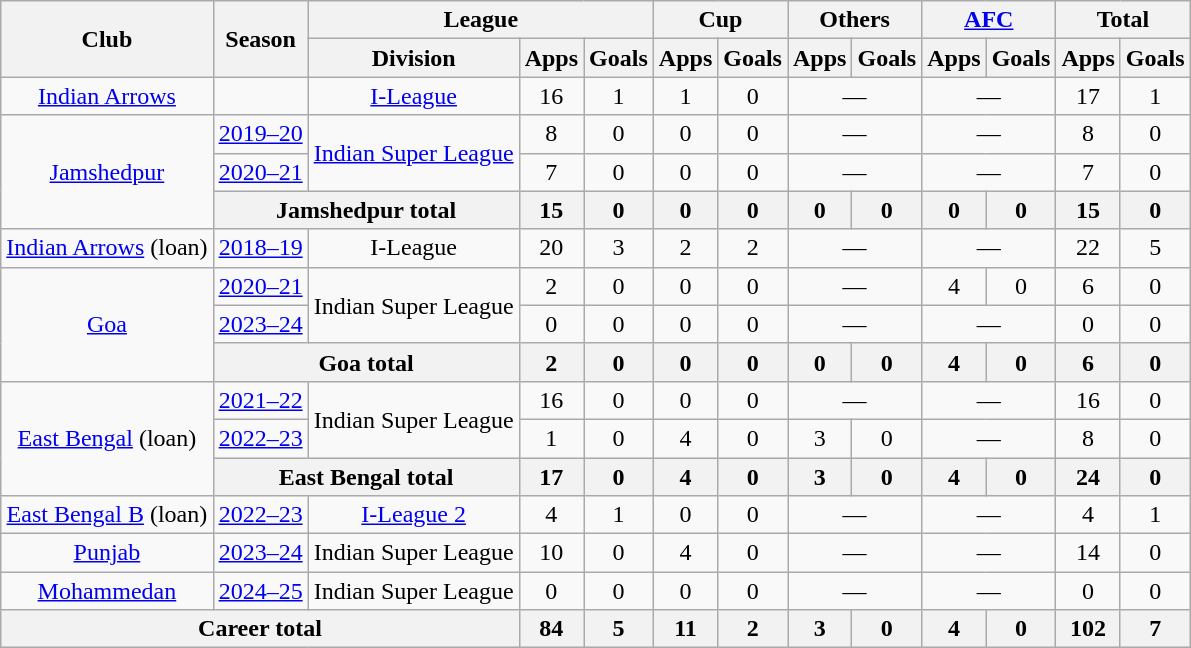<table class="wikitable" style="text-align: center;">
<tr>
<th rowspan="2">Club</th>
<th rowspan="2">Season</th>
<th colspan="3">League</th>
<th colspan="2">Cup</th>
<th colspan="2">Others</th>
<th colspan="2"><a href='#'>AFC</a></th>
<th colspan="2">Total</th>
</tr>
<tr>
<th>Division</th>
<th>Apps</th>
<th>Goals</th>
<th>Apps</th>
<th>Goals</th>
<th>Apps</th>
<th>Goals</th>
<th>Apps</th>
<th>Goals</th>
<th>Apps</th>
<th>Goals</th>
</tr>
<tr>
<td rowspan="1"><a href='#'>Indian Arrows</a></td>
<td></td>
<td rowspan="1"><a href='#'>I-League</a></td>
<td>16</td>
<td>1</td>
<td>1</td>
<td>0</td>
<td colspan="2">—</td>
<td colspan="2">—</td>
<td>17</td>
<td>1</td>
</tr>
<tr>
<td rowspan="3"><a href='#'>Jamshedpur</a></td>
<td><a href='#'>2019–20</a></td>
<td rowspan="2"><a href='#'>Indian Super League</a></td>
<td>8</td>
<td>0</td>
<td>0</td>
<td>0</td>
<td colspan="2">—</td>
<td colspan="2">—</td>
<td>8</td>
<td>0</td>
</tr>
<tr>
<td><a href='#'>2020–21</a></td>
<td>7</td>
<td>0</td>
<td>0</td>
<td>0</td>
<td colspan="2">—</td>
<td colspan="2">—</td>
<td>7</td>
<td>0</td>
</tr>
<tr>
<th colspan="2">Jamshedpur total</th>
<th>15</th>
<th>0</th>
<th>0</th>
<th>0</th>
<th>0</th>
<th>0</th>
<th>0</th>
<th>0</th>
<th>15</th>
<th>0</th>
</tr>
<tr>
<td rowspan="1"><a href='#'>Indian Arrows</a> (loan)</td>
<td><a href='#'>2018–19</a></td>
<td rowspan="1">I-League</td>
<td>20</td>
<td>3</td>
<td>2</td>
<td>2</td>
<td colspan="2">—</td>
<td colspan="2">—</td>
<td>22</td>
<td>5</td>
</tr>
<tr>
<td rowspan="3"><a href='#'>Goa</a></td>
<td><a href='#'>2020–21</a></td>
<td rowspan="2">Indian Super League</td>
<td>2</td>
<td>0</td>
<td>0</td>
<td>0</td>
<td colspan="2">—</td>
<td>4</td>
<td>0</td>
<td>6</td>
<td>0</td>
</tr>
<tr>
<td><a href='#'>2023–24</a></td>
<td>0</td>
<td>0</td>
<td>0</td>
<td>0</td>
<td colspan="2">—</td>
<td colspan="2">—</td>
<td>0</td>
<td>0</td>
</tr>
<tr>
<th colspan="2">Goa total</th>
<th>2</th>
<th>0</th>
<th>0</th>
<th>0</th>
<th>0</th>
<th>0</th>
<th>4</th>
<th>0</th>
<th>6</th>
<th>0</th>
</tr>
<tr>
<td rowspan="3"><a href='#'>East Bengal</a> (loan)</td>
<td><a href='#'>2021–22</a></td>
<td rowspan="2">Indian Super League</td>
<td>16</td>
<td>0</td>
<td>0</td>
<td>0</td>
<td colspan="2">—</td>
<td colspan="2">—</td>
<td>16</td>
<td>0</td>
</tr>
<tr>
<td><a href='#'>2022–23</a></td>
<td>1</td>
<td>0</td>
<td>4</td>
<td>0</td>
<td>3</td>
<td>0</td>
<td colspan="2">—</td>
<td>8</td>
<td>0</td>
</tr>
<tr>
<th colspan="2">East Bengal total</th>
<th>17</th>
<th>0</th>
<th>4</th>
<th>0</th>
<th>3</th>
<th>0</th>
<th>4</th>
<th>0</th>
<th>24</th>
<th>0</th>
</tr>
<tr>
<td rowspan="1"><a href='#'>East Bengal B</a> (loan)</td>
<td><a href='#'>2022–23</a></td>
<td rowspan="1"><a href='#'>I-League 2</a></td>
<td>4</td>
<td>1</td>
<td>0</td>
<td>0</td>
<td colspan="2">—</td>
<td colspan="2">—</td>
<td>4</td>
<td>1</td>
</tr>
<tr>
<td rowspan="1"><a href='#'>Punjab</a></td>
<td><a href='#'>2023–24</a></td>
<td rowspan="1">Indian Super League</td>
<td>10</td>
<td>0</td>
<td>4</td>
<td>0</td>
<td colspan="2">—</td>
<td colspan="2">—</td>
<td>14</td>
<td>0</td>
</tr>
<tr>
<td rowspan="1"><a href='#'>Mohammedan</a></td>
<td><a href='#'>2024–25</a></td>
<td rowspan="1">Indian Super League</td>
<td>0</td>
<td>0</td>
<td>0</td>
<td>0</td>
<td colspan="2">—</td>
<td colspan="2">—</td>
<td>0</td>
<td>0</td>
</tr>
<tr>
<th colspan="3">Career total</th>
<th>84</th>
<th>5</th>
<th>11</th>
<th>2</th>
<th>3</th>
<th>0</th>
<th>4</th>
<th>0</th>
<th>102</th>
<th>7</th>
</tr>
</table>
